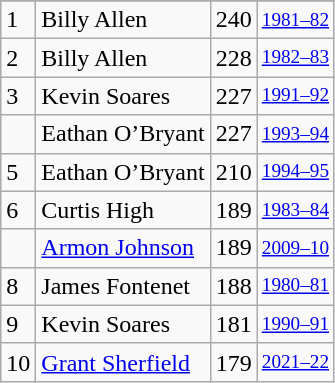<table class="wikitable">
<tr>
</tr>
<tr>
<td>1</td>
<td>Billy Allen</td>
<td>240</td>
<td style="font-size:80%;"><a href='#'>1981–82</a></td>
</tr>
<tr>
<td>2</td>
<td>Billy Allen</td>
<td>228</td>
<td style="font-size:80%;"><a href='#'>1982–83</a></td>
</tr>
<tr>
<td>3</td>
<td>Kevin Soares</td>
<td>227</td>
<td style="font-size:80%;"><a href='#'>1991–92</a></td>
</tr>
<tr>
<td></td>
<td>Eathan O’Bryant</td>
<td>227</td>
<td style="font-size:80%;"><a href='#'>1993–94</a></td>
</tr>
<tr>
<td>5</td>
<td>Eathan O’Bryant</td>
<td>210</td>
<td style="font-size:80%;"><a href='#'>1994–95</a></td>
</tr>
<tr>
<td>6</td>
<td>Curtis High</td>
<td>189</td>
<td style="font-size:80%;"><a href='#'>1983–84</a></td>
</tr>
<tr>
<td></td>
<td><a href='#'>Armon Johnson</a></td>
<td>189</td>
<td style="font-size:80%;"><a href='#'>2009–10</a></td>
</tr>
<tr>
<td>8</td>
<td>James Fontenet</td>
<td>188</td>
<td style="font-size:80%;"><a href='#'>1980–81</a></td>
</tr>
<tr>
<td>9</td>
<td>Kevin Soares</td>
<td>181</td>
<td style="font-size:80%;"><a href='#'>1990–91</a></td>
</tr>
<tr>
<td>10</td>
<td><a href='#'>Grant Sherfield</a></td>
<td>179</td>
<td style="font-size:80%;"><a href='#'>2021–22</a></td>
</tr>
</table>
